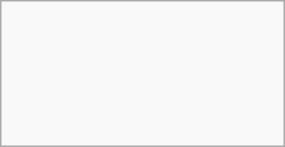<table class="wikitable" width=15%>
<tr>
<td><br><br>
<br>
<br>
<br></td>
</tr>
</table>
